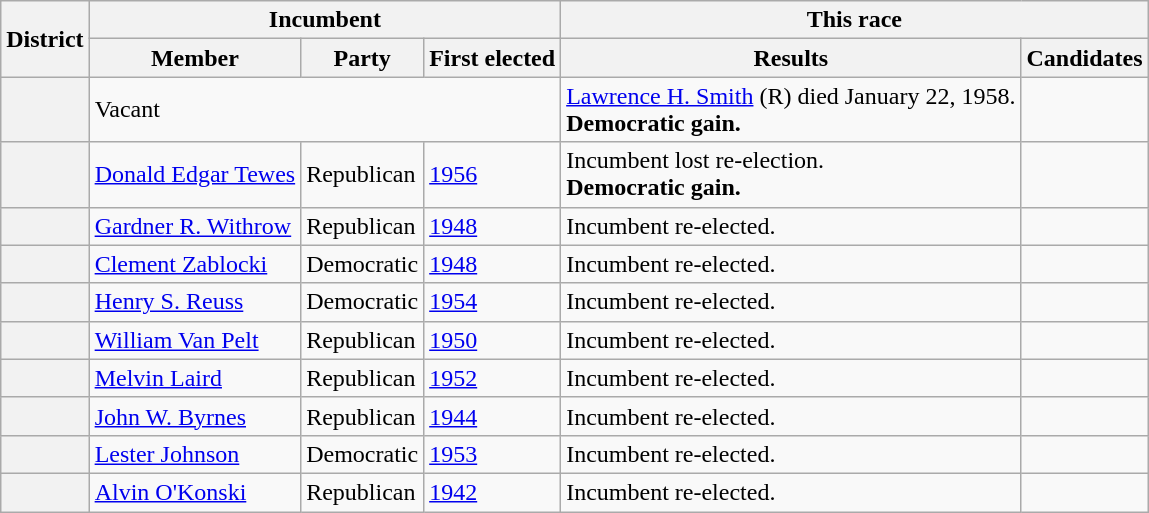<table class=wikitable>
<tr>
<th rowspan=2>District</th>
<th colspan=3>Incumbent</th>
<th colspan=2>This race</th>
</tr>
<tr>
<th>Member</th>
<th>Party</th>
<th>First elected</th>
<th>Results</th>
<th>Candidates</th>
</tr>
<tr>
<th></th>
<td colspan=3>Vacant</td>
<td><a href='#'>Lawrence H. Smith</a> (R) died January 22, 1958.<br><strong>Democratic gain.</strong></td>
<td nowrap></td>
</tr>
<tr>
<th></th>
<td><a href='#'>Donald Edgar Tewes</a></td>
<td>Republican</td>
<td><a href='#'>1956</a></td>
<td>Incumbent lost re-election.<br><strong>Democratic gain.</strong></td>
<td nowrap></td>
</tr>
<tr>
<th></th>
<td><a href='#'>Gardner R. Withrow</a></td>
<td>Republican</td>
<td><a href='#'>1948</a></td>
<td>Incumbent re-elected.</td>
<td nowrap></td>
</tr>
<tr>
<th></th>
<td><a href='#'>Clement Zablocki</a></td>
<td>Democratic</td>
<td><a href='#'>1948</a></td>
<td>Incumbent re-elected.</td>
<td nowrap></td>
</tr>
<tr>
<th></th>
<td><a href='#'>Henry S. Reuss</a></td>
<td>Democratic</td>
<td><a href='#'>1954</a></td>
<td>Incumbent re-elected.</td>
<td nowrap></td>
</tr>
<tr>
<th></th>
<td><a href='#'>William Van Pelt</a></td>
<td>Republican</td>
<td><a href='#'>1950</a></td>
<td>Incumbent re-elected.</td>
<td nowrap></td>
</tr>
<tr>
<th></th>
<td><a href='#'>Melvin Laird</a></td>
<td>Republican</td>
<td><a href='#'>1952</a></td>
<td>Incumbent re-elected.</td>
<td nowrap></td>
</tr>
<tr>
<th></th>
<td><a href='#'>John W. Byrnes</a></td>
<td>Republican</td>
<td><a href='#'>1944</a></td>
<td>Incumbent re-elected.</td>
<td nowrap></td>
</tr>
<tr>
<th></th>
<td><a href='#'>Lester Johnson</a></td>
<td>Democratic</td>
<td><a href='#'>1953 </a></td>
<td>Incumbent re-elected.</td>
<td nowrap></td>
</tr>
<tr>
<th></th>
<td><a href='#'>Alvin O'Konski</a></td>
<td>Republican</td>
<td><a href='#'>1942</a></td>
<td>Incumbent re-elected.</td>
<td nowrap></td>
</tr>
</table>
